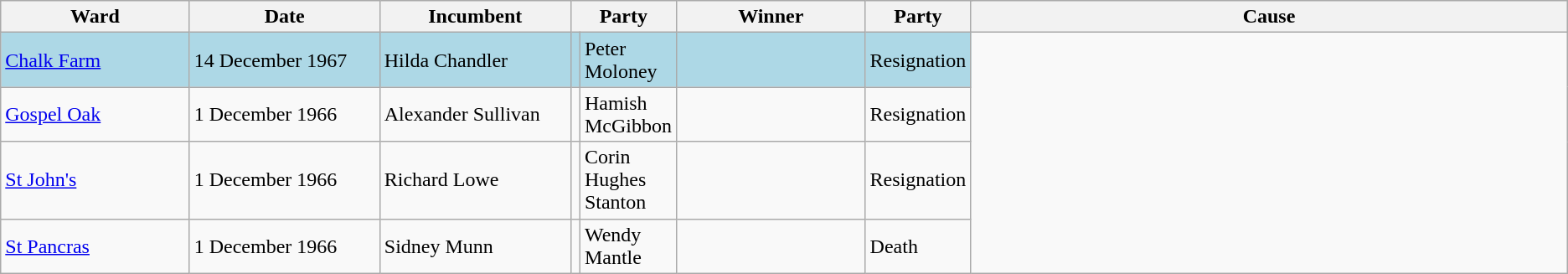<table class="wikitable">
<tr>
<th scope="col" style="width:150px">Ward</th>
<th scope="col" style="width:150px">Date</th>
<th scope="col" style="width:150px">Incumbent</th>
<th scope="col" colspan="2" style="width:150px">Party</th>
<th scope="col" style="width:150px">Winner</th>
<th scope="col" colspan="2" style="width:150px">Party</th>
<th scope="col" style="width:500px">Cause</th>
</tr>
<tr style="background-color:lightblue">
<td><a href='#'>Chalk Farm</a></td>
<td>14 December 1967</td>
<td>Hilda Chandler</td>
<td></td>
<td>Peter Moloney</td>
<td></td>
<td>Resignation</td>
</tr>
<tr>
<td><a href='#'>Gospel Oak</a></td>
<td>1 December 1966</td>
<td>Alexander Sullivan</td>
<td></td>
<td>Hamish McGibbon</td>
<td></td>
<td>Resignation</td>
</tr>
<tr>
<td><a href='#'>St John's</a></td>
<td>1 December 1966</td>
<td>Richard Lowe</td>
<td></td>
<td>Corin Hughes Stanton</td>
<td></td>
<td>Resignation</td>
</tr>
<tr>
<td><a href='#'>St Pancras</a></td>
<td>1 December 1966</td>
<td>Sidney Munn</td>
<td></td>
<td>Wendy Mantle</td>
<td></td>
<td>Death</td>
</tr>
</table>
